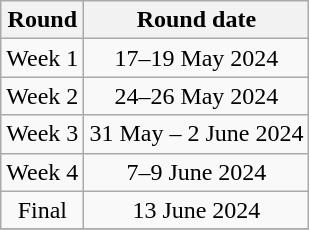<table class="wikitable" style="text-align:center">
<tr>
<th>Round</th>
<th>Round date</th>
</tr>
<tr>
<td>Week 1</td>
<td>17–19 May 2024</td>
</tr>
<tr>
<td>Week 2</td>
<td>24–26 May 2024</td>
</tr>
<tr>
<td>Week 3</td>
<td>31 May – 2 June 2024</td>
</tr>
<tr>
<td>Week 4</td>
<td>7–9 June 2024</td>
</tr>
<tr>
<td>Final</td>
<td>13 June 2024</td>
</tr>
<tr>
</tr>
</table>
